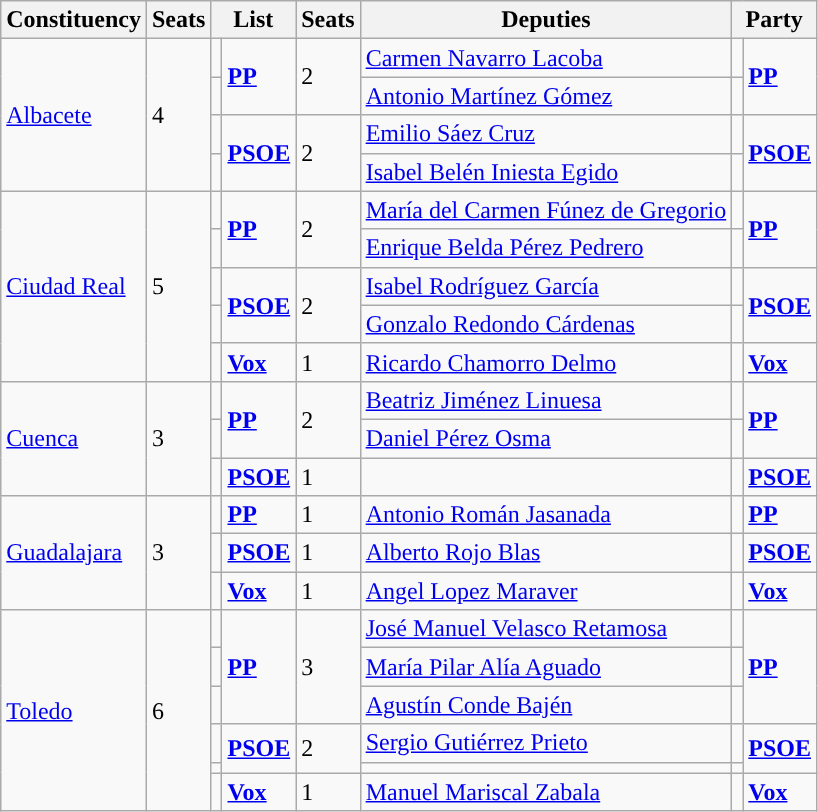<table class="wikitable sortable">
<tr>
<th>Constituency</th>
<th>Seats</th>
<th colspan="2">List</th>
<th>Seats</th>
<th>Deputies</th>
<th colspan="2">Party</th>
</tr>
<tr>
<td rowspan="4"><a href='#'>Albacete</a></td>
<td rowspan="4">4</td>
<td></td>
<td rowspan="2"><strong><a href='#'>PP</a></strong></td>
<td rowspan="2">2</td>
<td><a href='#'>Carmen Navarro Lacoba</a></td>
<td></td>
<td rowspan="2"><strong><a href='#'>PP</a></strong></td>
</tr>
<tr>
<td></td>
<td><a href='#'>Antonio Martínez Gómez</a></td>
<td></td>
</tr>
<tr>
<td></td>
<td rowspan="2"><strong><a href='#'>PSOE</a></strong></td>
<td rowspan="2">2</td>
<td><a href='#'>Emilio Sáez Cruz</a></td>
<td></td>
<td rowspan="2"><strong><a href='#'>PSOE</a></strong></td>
</tr>
<tr>
<td></td>
<td><a href='#'>Isabel Belén Iniesta Egido</a></td>
<td></td>
</tr>
<tr>
<td rowspan="5"><a href='#'>Ciudad Real</a></td>
<td rowspan="5">5</td>
<td></td>
<td rowspan="2"><strong><a href='#'>PP</a></strong></td>
<td rowspan="2">2</td>
<td><a href='#'>María del Carmen Fúnez de Gregorio</a></td>
<td></td>
<td rowspan="2"><strong><a href='#'>PP</a></strong></td>
</tr>
<tr>
<td></td>
<td><a href='#'>Enrique Belda Pérez Pedrero</a></td>
<td></td>
</tr>
<tr>
<td></td>
<td rowspan="2"><strong><a href='#'>PSOE</a></strong></td>
<td rowspan="2">2</td>
<td><a href='#'>Isabel Rodríguez García</a></td>
<td></td>
<td rowspan="2"><strong><a href='#'>PSOE</a></strong></td>
</tr>
<tr>
<td></td>
<td><a href='#'>Gonzalo Redondo Cárdenas</a></td>
<td></td>
</tr>
<tr>
<td></td>
<td><strong><a href='#'>Vox</a></strong></td>
<td>1</td>
<td><a href='#'>Ricardo Chamorro Delmo</a></td>
<td></td>
<td><strong><a href='#'>Vox</a></strong></td>
</tr>
<tr>
<td rowspan="3"><a href='#'>Cuenca</a></td>
<td rowspan="3">3</td>
<td></td>
<td rowspan="2"><strong><a href='#'>PP</a></strong></td>
<td rowspan="2">2</td>
<td><a href='#'>Beatriz Jiménez Linuesa</a></td>
<td></td>
<td rowspan="2"><strong><a href='#'>PP</a></strong></td>
</tr>
<tr>
<td></td>
<td><a href='#'>Daniel Pérez Osma</a></td>
<td></td>
</tr>
<tr>
<td></td>
<td><strong><a href='#'>PSOE</a></strong></td>
<td>1</td>
<td></td>
<td></td>
<td><strong><a href='#'>PSOE</a></strong></td>
</tr>
<tr>
<td rowspan="3"><a href='#'>Guadalajara</a></td>
<td rowspan="3">3</td>
<td></td>
<td><strong><a href='#'>PP</a></strong></td>
<td>1</td>
<td><a href='#'>Antonio Román Jasanada</a></td>
<td></td>
<td><strong><a href='#'>PP</a></strong></td>
</tr>
<tr>
<td></td>
<td><strong><a href='#'>PSOE</a></strong></td>
<td>1</td>
<td><a href='#'>Alberto Rojo Blas</a></td>
<td></td>
<td><strong><a href='#'>PSOE</a></strong></td>
</tr>
<tr>
<td></td>
<td><strong><a href='#'>Vox</a></strong></td>
<td>1</td>
<td><a href='#'>Angel Lopez Maraver</a></td>
<td></td>
<td><strong><a href='#'>Vox</a></strong></td>
</tr>
<tr>
<td rowspan="6"><a href='#'>Toledo</a></td>
<td rowspan="6">6</td>
<td></td>
<td rowspan="3"><strong><a href='#'>PP</a></strong></td>
<td rowspan="3">3</td>
<td><a href='#'>José Manuel Velasco Retamosa</a></td>
<td></td>
<td rowspan="3"><strong><a href='#'>PP</a></strong></td>
</tr>
<tr>
<td></td>
<td><a href='#'>María Pilar Alía Aguado</a></td>
<td></td>
</tr>
<tr>
<td></td>
<td><a href='#'>Agustín Conde Bajén</a></td>
<td></td>
</tr>
<tr>
<td></td>
<td rowspan="2"><strong><a href='#'>PSOE</a></strong></td>
<td rowspan="2">2</td>
<td><a href='#'>Sergio Gutiérrez Prieto</a></td>
<td></td>
<td rowspan="2"><strong><a href='#'>PSOE</a></strong></td>
</tr>
<tr>
<td></td>
<td></td>
<td></td>
</tr>
<tr>
<td></td>
<td><strong><a href='#'>Vox</a></strong></td>
<td>1</td>
<td><a href='#'>Manuel Mariscal Zabala</a></td>
<td></td>
<td><strong><a href='#'>Vox</a></strong></td>
</tr>
</table>
